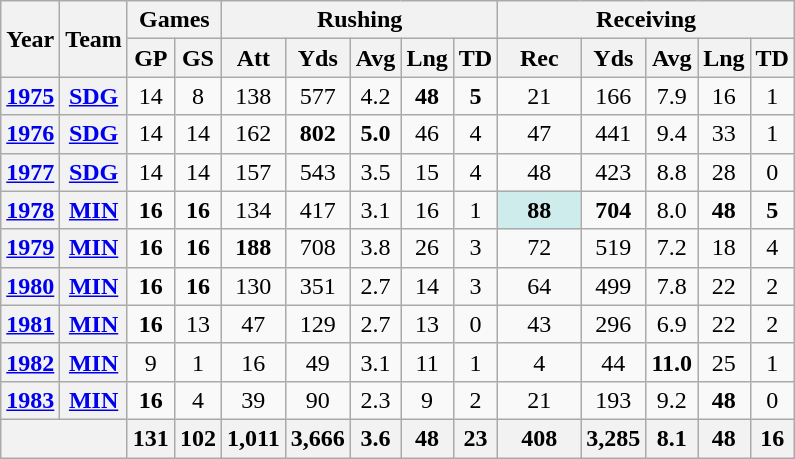<table class="wikitable" style="text-align:center;">
<tr>
<th rowspan="2">Year</th>
<th rowspan="2">Team</th>
<th colspan="2">Games</th>
<th colspan="5">Rushing</th>
<th colspan="5">Receiving</th>
</tr>
<tr>
<th>GP</th>
<th>GS</th>
<th>Att</th>
<th>Yds</th>
<th>Avg</th>
<th>Lng</th>
<th>TD</th>
<th>Rec</th>
<th>Yds</th>
<th>Avg</th>
<th>Lng</th>
<th>TD</th>
</tr>
<tr>
<th><a href='#'>1975</a></th>
<th><a href='#'>SDG</a></th>
<td>14</td>
<td>8</td>
<td>138</td>
<td>577</td>
<td>4.2</td>
<td><strong>48</strong></td>
<td><strong>5</strong></td>
<td>21</td>
<td>166</td>
<td>7.9</td>
<td>16</td>
<td>1</td>
</tr>
<tr>
<th><a href='#'>1976</a></th>
<th><a href='#'>SDG</a></th>
<td>14</td>
<td>14</td>
<td>162</td>
<td><strong>802</strong></td>
<td><strong>5.0</strong></td>
<td>46</td>
<td>4</td>
<td>47</td>
<td>441</td>
<td>9.4</td>
<td>33</td>
<td>1</td>
</tr>
<tr>
<th><a href='#'>1977</a></th>
<th><a href='#'>SDG</a></th>
<td>14</td>
<td>14</td>
<td>157</td>
<td>543</td>
<td>3.5</td>
<td>15</td>
<td>4</td>
<td>48</td>
<td>423</td>
<td>8.8</td>
<td>28</td>
<td>0</td>
</tr>
<tr>
<th><a href='#'>1978</a></th>
<th><a href='#'>MIN</a></th>
<td><strong>16</strong></td>
<td><strong>16</strong></td>
<td>134</td>
<td>417</td>
<td>3.1</td>
<td>16</td>
<td>1</td>
<td style="background:#cfecec; width:3em;"><strong>88</strong></td>
<td><strong>704</strong></td>
<td>8.0</td>
<td><strong>48</strong></td>
<td><strong>5</strong></td>
</tr>
<tr>
<th><a href='#'>1979</a></th>
<th><a href='#'>MIN</a></th>
<td><strong>16</strong></td>
<td><strong>16</strong></td>
<td><strong>188</strong></td>
<td>708</td>
<td>3.8</td>
<td>26</td>
<td>3</td>
<td>72</td>
<td>519</td>
<td>7.2</td>
<td>18</td>
<td>4</td>
</tr>
<tr>
<th><a href='#'>1980</a></th>
<th><a href='#'>MIN</a></th>
<td><strong>16</strong></td>
<td><strong>16</strong></td>
<td>130</td>
<td>351</td>
<td>2.7</td>
<td>14</td>
<td>3</td>
<td>64</td>
<td>499</td>
<td>7.8</td>
<td>22</td>
<td>2</td>
</tr>
<tr>
<th><a href='#'>1981</a></th>
<th><a href='#'>MIN</a></th>
<td><strong>16</strong></td>
<td>13</td>
<td>47</td>
<td>129</td>
<td>2.7</td>
<td>13</td>
<td>0</td>
<td>43</td>
<td>296</td>
<td>6.9</td>
<td>22</td>
<td>2</td>
</tr>
<tr>
<th><a href='#'>1982</a></th>
<th><a href='#'>MIN</a></th>
<td>9</td>
<td>1</td>
<td>16</td>
<td>49</td>
<td>3.1</td>
<td>11</td>
<td>1</td>
<td>4</td>
<td>44</td>
<td><strong>11.0</strong></td>
<td>25</td>
<td>1</td>
</tr>
<tr>
<th><a href='#'>1983</a></th>
<th><a href='#'>MIN</a></th>
<td><strong>16</strong></td>
<td>4</td>
<td>39</td>
<td>90</td>
<td>2.3</td>
<td>9</td>
<td>2</td>
<td>21</td>
<td>193</td>
<td>9.2</td>
<td><strong>48</strong></td>
<td>0</td>
</tr>
<tr>
<th colspan="2"></th>
<th>131</th>
<th>102</th>
<th>1,011</th>
<th>3,666</th>
<th>3.6</th>
<th>48</th>
<th>23</th>
<th>408</th>
<th>3,285</th>
<th>8.1</th>
<th>48</th>
<th>16</th>
</tr>
</table>
